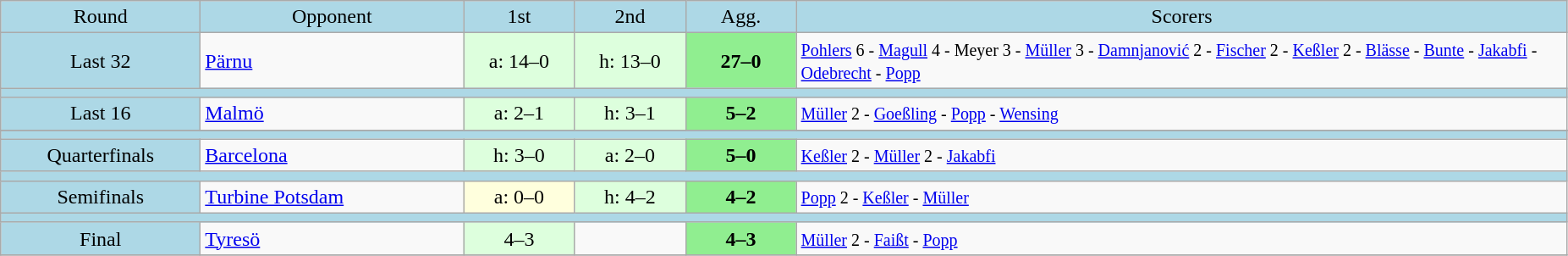<table class="wikitable" style="text-align:center">
<tr bgcolor=lightblue>
<td width=150px>Round</td>
<td width=200px>Opponent</td>
<td width=80px>1st</td>
<td width=80px>2nd</td>
<td width=80px>Agg.</td>
<td width=600px>Scorers</td>
</tr>
<tr>
<td bgcolor=lightblue>Last 32</td>
<td align=left> <a href='#'>Pärnu</a></td>
<td bgcolor="#ddffdd">a: 14–0</td>
<td bgcolor="#ddffdd">h: 13–0</td>
<td bgcolor=lightgreen><strong>27–0</strong></td>
<td align=left><small><a href='#'>Pohlers</a> 6 - <a href='#'>Magull</a> 4 - Meyer 3 - <a href='#'>Müller</a> 3 - <a href='#'>Damnjanović</a> 2 - <a href='#'>Fischer</a> 2 - <a href='#'>Keßler</a> 2 - <a href='#'>Blässe</a> - <a href='#'>Bunte</a> - <a href='#'>Jakabfi</a> - <a href='#'>Odebrecht</a> - <a href='#'>Popp</a></small></td>
</tr>
<tr bgcolor=lightblue>
<td colspan=6></td>
</tr>
<tr>
<td bgcolor=lightblue>Last 16</td>
<td align=left> <a href='#'>Malmö</a></td>
<td bgcolor="#ddffdd">a: 2–1</td>
<td bgcolor="#ddffdd">h: 3–1</td>
<td bgcolor=lightgreen><strong>5–2</strong></td>
<td align=left><small><a href='#'>Müller</a> 2 - <a href='#'>Goeßling</a> - <a href='#'>Popp</a> - <a href='#'>Wensing</a></small></td>
</tr>
<tr>
</tr>
<tr bgcolor=lightblue>
<td colspan=6></td>
</tr>
<tr>
<td bgcolor=lightblue>Quarterfinals</td>
<td align=left> <a href='#'>Barcelona</a></td>
<td bgcolor="#ddffdd">h: 3–0</td>
<td bgcolor="#ddffdd">a: 2–0</td>
<td bgcolor=lightgreen><strong>5–0</strong></td>
<td align=left><small><a href='#'>Keßler</a> 2 - <a href='#'>Müller</a> 2 - <a href='#'>Jakabfi</a></small></td>
</tr>
<tr bgcolor=lightblue>
<td colspan=6></td>
</tr>
<tr>
<td bgcolor=lightblue>Semifinals</td>
<td align=left> <a href='#'>Turbine Potsdam</a></td>
<td bgcolor="#ffffdd">a: 0–0</td>
<td bgcolor="#ddffdd">h: 4–2</td>
<td bgcolor=lightgreen><strong>4–2</strong></td>
<td align=left><small><a href='#'>Popp</a> 2 - <a href='#'>Keßler</a> - <a href='#'>Müller</a></small></td>
</tr>
<tr bgcolor=lightblue>
<td colspan=6></td>
</tr>
<tr>
<td bgcolor=lightblue>Final</td>
<td align=left> <a href='#'>Tyresö</a></td>
<td bgcolor="#ddffdd">4–3</td>
<td></td>
<td bgcolor=lightgreen><strong>4–3</strong></td>
<td align=left><small><a href='#'>Müller</a> 2 - <a href='#'>Faißt</a> - <a href='#'>Popp</a></small></td>
</tr>
<tr>
</tr>
</table>
